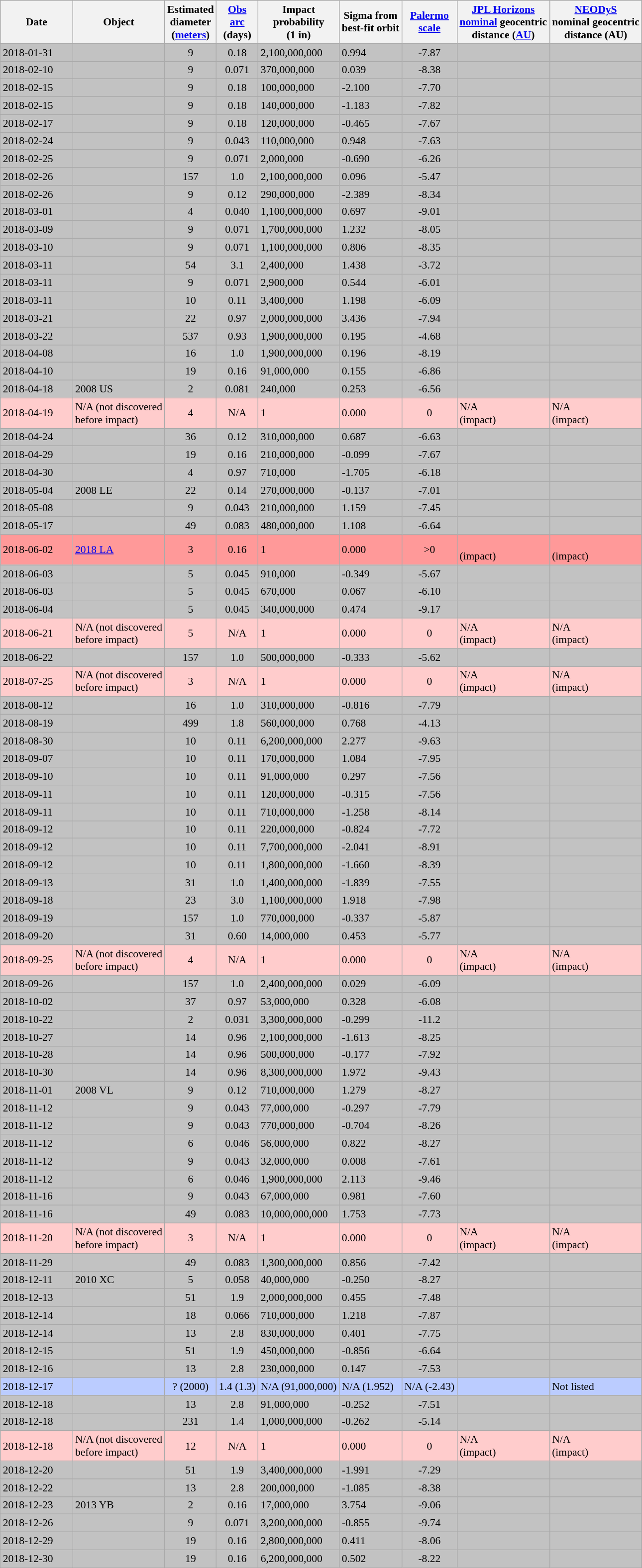<table class="wikitable sortable" style="font-size: 0.9em;">
<tr>
<th width=90>Date</th>
<th>Object</th>
<th>Estimated<br>diameter<br>(<a href='#'>meters</a>)</th>
<th><a href='#'>Obs<br>arc</a><br>(days)</th>
<th>Impact<br>probability<br>(1 in)</th>
<th>Sigma from<br>best-fit orbit<br></th>
<th><a href='#'>Palermo<br>scale</a></th>
<th><a href='#'>JPL Horizons</a><br><a href='#'>nominal</a> geocentric<br>distance (<a href='#'>AU</a>)</th>
<th><a href='#'>NEODyS</a><br>nominal geocentric<br>distance (AU)</th>
</tr>
<tr bgcolor=#c2c2c2>
<td>2018-01-31</td>
<td></td>
<td align="center">9</td>
<td align="center">0.18</td>
<td>2,100,000,000</td>
<td>0.994</td>
<td align="center">-7.87</td>
<td></td>
<td></td>
</tr>
<tr bgcolor=#c2c2c2>
<td>2018-02-10</td>
<td></td>
<td align="center">9</td>
<td align="center">0.071</td>
<td>370,000,000</td>
<td>0.039</td>
<td align="center">-8.38</td>
<td></td>
<td></td>
</tr>
<tr bgcolor=#c2c2c2>
<td>2018-02-15</td>
<td></td>
<td align="center">9</td>
<td align="Center">0.18</td>
<td>100,000,000</td>
<td>-2.100</td>
<td align="center">-7.70</td>
<td></td>
<td></td>
</tr>
<tr bgcolor=#c2c2c2>
<td>2018-02-15</td>
<td></td>
<td align="center">9</td>
<td align="Center">0.18</td>
<td>140,000,000</td>
<td>-1.183</td>
<td align="center">-7.82</td>
<td></td>
<td></td>
</tr>
<tr bgcolor=#c2c2c2>
<td>2018-02-17</td>
<td></td>
<td align="center">9</td>
<td align="Center">0.18</td>
<td>120,000,000</td>
<td>-0.465</td>
<td align="center">-7.67</td>
<td></td>
<td></td>
</tr>
<tr bgcolor=#c2c2c2>
<td>2018-02-24</td>
<td></td>
<td align="center">9</td>
<td align="center">0.043</td>
<td>110,000,000</td>
<td>0.948</td>
<td align="center">-7.63</td>
<td></td>
<td></td>
</tr>
<tr bgcolor=#c2c2c2>
<td>2018-02-25</td>
<td></td>
<td align="center">9</td>
<td align="center">0.071</td>
<td>2,000,000</td>
<td>-0.690</td>
<td align="center">-6.26</td>
<td></td>
<td></td>
</tr>
<tr bgcolor=#c2c2c2>
<td>2018-02-26</td>
<td></td>
<td align="center">157</td>
<td align="center">1.0</td>
<td>2,100,000,000</td>
<td>0.096</td>
<td align="center">-5.47</td>
<td></td>
<td></td>
</tr>
<tr bgcolor=#c2c2c2>
<td>2018-02-26</td>
<td></td>
<td align="center">9</td>
<td align="center">0.12</td>
<td>290,000,000</td>
<td>-2.389</td>
<td align="center">-8.34</td>
<td></td>
<td></td>
</tr>
<tr bgcolor=#c2c2c2>
<td>2018-03-01</td>
<td></td>
<td align="center">4</td>
<td align="center">0.040</td>
<td>1,100,000,000</td>
<td>0.697</td>
<td align="center">-9.01</td>
<td></td>
<td></td>
</tr>
<tr bgcolor=#c2c2c2>
<td>2018-03-09</td>
<td></td>
<td align="center">9</td>
<td align="center">0.071</td>
<td>1,700,000,000</td>
<td>1.232</td>
<td align="center">-8.05</td>
<td></td>
<td></td>
</tr>
<tr bgcolor=#c2c2c2>
<td>2018-03-10</td>
<td></td>
<td align="center">9</td>
<td align="center">0.071</td>
<td>1,100,000,000</td>
<td>0.806</td>
<td align="center">-8.35</td>
<td></td>
<td></td>
</tr>
<tr bgcolor=#c2c2c2>
<td>2018-03-11</td>
<td></td>
<td align="center">54</td>
<td align="center">3.1</td>
<td>2,400,000</td>
<td>1.438</td>
<td align="center">-3.72</td>
<td></td>
<td></td>
</tr>
<tr bgcolor=#c2c2c2>
<td>2018-03-11</td>
<td></td>
<td align="center">9</td>
<td align="center">0.071</td>
<td>2,900,000</td>
<td>0.544</td>
<td align="center">-6.01</td>
<td></td>
<td></td>
</tr>
<tr bgcolor=#c2c2c2>
<td>2018-03-11</td>
<td></td>
<td align="center">10</td>
<td align="center">0.11</td>
<td>3,400,000</td>
<td>1.198</td>
<td align="center">-6.09</td>
<td></td>
<td></td>
</tr>
<tr bgcolor=#c2c2c2>
<td>2018-03-21</td>
<td></td>
<td align="center">22</td>
<td align="center">0.97</td>
<td>2,000,000,000</td>
<td>3.436</td>
<td align="center">-7.94</td>
<td></td>
<td></td>
</tr>
<tr bgcolor=#c2c2c2>
<td>2018-03-22</td>
<td></td>
<td align="center">537</td>
<td align="center">0.93</td>
<td>1,900,000,000</td>
<td>0.195</td>
<td align="center">-4.68</td>
<td></td>
<td></td>
</tr>
<tr bgcolor=#c2c2c2>
<td>2018-04-08</td>
<td></td>
<td align="center">16</td>
<td align="center">1.0</td>
<td>1,900,000,000</td>
<td>0.196</td>
<td align="center">-8.19</td>
<td></td>
<td></td>
</tr>
<tr bgcolor=#c2c2c2>
<td>2018-04-10</td>
<td></td>
<td align="center">19</td>
<td align="center">0.16</td>
<td>91,000,000</td>
<td>0.155</td>
<td align="center">-6.86</td>
<td></td>
<td></td>
</tr>
<tr bgcolor=#c2c2c2>
<td>2018-04-18</td>
<td>2008 US</td>
<td align="center">2</td>
<td align="center">0.081</td>
<td>240,000</td>
<td>0.253</td>
<td align="center">-6.56</td>
<td></td>
<td></td>
</tr>
<tr bgcolor=#ffcccc>
<td>2018-04-19</td>
<td>N/A (not discovered<br>before impact)</td>
<td align="center">4</td>
<td align="center">N/A</td>
<td>1</td>
<td>0.000</td>
<td align=center>0</td>
<td>N/A<br>(impact)</td>
<td>N/A<br>(impact)</td>
</tr>
<tr bgcolor=#c2c2c2>
<td>2018-04-24</td>
<td></td>
<td align="center">36</td>
<td align="center">0.12</td>
<td>310,000,000</td>
<td>0.687</td>
<td align="center">-6.63</td>
<td></td>
<td></td>
</tr>
<tr bgcolor=#c2c2c2>
<td>2018-04-29</td>
<td></td>
<td align="center">19</td>
<td align="center">0.16</td>
<td>210,000,000</td>
<td>-0.099</td>
<td align="center">-7.67</td>
<td></td>
<td></td>
</tr>
<tr bgcolor=#c2c2c2>
<td>2018-04-30</td>
<td></td>
<td align="center">4</td>
<td align="center">0.97</td>
<td>710,000</td>
<td>-1.705</td>
<td align="center">-6.18</td>
<td></td>
<td></td>
</tr>
<tr bgcolor=#c2c2c2>
<td>2018-05-04</td>
<td>2008 LE</td>
<td align="center">22</td>
<td align="center">0.14</td>
<td>270,000,000</td>
<td>-0.137</td>
<td align="center">-7.01</td>
<td></td>
<td></td>
</tr>
<tr bgcolor=#c2c2c2>
<td>2018-05-08</td>
<td></td>
<td align="center">9</td>
<td align="center">0.043</td>
<td>210,000,000</td>
<td>1.159</td>
<td align="center">-7.45</td>
<td></td>
<td></td>
</tr>
<tr bgcolor=#c2c2c2>
<td>2018-05-17</td>
<td></td>
<td align="center">49</td>
<td align="center">0.083</td>
<td>480,000,000</td>
<td>1.108</td>
<td align="center">-6.64</td>
<td></td>
<td></td>
</tr>
<tr bgcolor=#ff9999>
<td>2018-06-02</td>
<td><a href='#'>2018 LA</a></td>
<td align="center">3</td>
<td align="center">0.16</td>
<td>1</td>
<td>0.000</td>
<td align="center">>0</td>
<td><br>(impact)</td>
<td><br>(impact)</td>
</tr>
<tr bgcolor=#c2c2c2>
<td>2018-06-03</td>
<td></td>
<td align="center">5</td>
<td align="center">0.045</td>
<td>910,000</td>
<td>-0.349</td>
<td align="center">-5.67</td>
<td></td>
<td></td>
</tr>
<tr bgcolor=#c2c2c2>
<td>2018-06-03</td>
<td></td>
<td align="center">5</td>
<td align="center">0.045</td>
<td>670,000</td>
<td>0.067</td>
<td align="center">-6.10</td>
<td></td>
<td></td>
</tr>
<tr bgcolor=#c2c2c2>
<td>2018-06-04</td>
<td></td>
<td align="center">5</td>
<td align="center">0.045</td>
<td>340,000,000</td>
<td>0.474</td>
<td align="center">-9.17</td>
<td></td>
<td></td>
</tr>
<tr bgcolor=#ffcccc>
<td>2018-06-21</td>
<td>N/A (not discovered<br>before impact)</td>
<td align="center">5</td>
<td align="center">N/A</td>
<td>1</td>
<td>0.000</td>
<td align=center>0</td>
<td>N/A<br>(impact)</td>
<td>N/A<br>(impact)</td>
</tr>
<tr bgcolor=#c2c2c2>
<td>2018-06-22</td>
<td></td>
<td align="center">157</td>
<td align="center">1.0</td>
<td>500,000,000</td>
<td>-0.333</td>
<td align="center">-5.62</td>
<td></td>
<td></td>
</tr>
<tr bgcolor=#ffcccc>
<td>2018-07-25</td>
<td>N/A (not discovered<br>before impact)</td>
<td align="center">3</td>
<td align="center">N/A</td>
<td>1</td>
<td>0.000</td>
<td align=center>0</td>
<td>N/A<br>(impact)</td>
<td>N/A<br>(impact)</td>
</tr>
<tr bgcolor=#c2c2c2>
<td>2018-08-12</td>
<td></td>
<td align="center">16</td>
<td align="center">1.0</td>
<td>310,000,000</td>
<td>-0.816</td>
<td align="center">-7.79</td>
<td></td>
<td></td>
</tr>
<tr bgcolor=#c2c2c2>
<td>2018-08-19</td>
<td></td>
<td align="center">499</td>
<td align="center">1.8</td>
<td>560,000,000</td>
<td>0.768</td>
<td align="center">-4.13</td>
<td></td>
<td></td>
</tr>
<tr bgcolor=#c2c2c2>
<td>2018-08-30</td>
<td></td>
<td align="center">10</td>
<td align="center">0.11</td>
<td>6,200,000,000</td>
<td>2.277</td>
<td align="center">-9.63</td>
<td></td>
<td></td>
</tr>
<tr bgcolor=#c2c2c2>
<td>2018-09-07</td>
<td></td>
<td align="center">10</td>
<td align="center">0.11</td>
<td>170,000,000</td>
<td>1.084</td>
<td align="center">-7.95</td>
<td></td>
<td></td>
</tr>
<tr bgcolor=#c2c2c2>
<td>2018-09-10</td>
<td></td>
<td align="center">10</td>
<td align="center">0.11</td>
<td>91,000,000</td>
<td>0.297</td>
<td align="center">-7.56</td>
<td></td>
<td></td>
</tr>
<tr bgcolor=#c2c2c2>
<td>2018-09-11</td>
<td></td>
<td align="center">10</td>
<td align="center">0.11</td>
<td>120,000,000</td>
<td>-0.315</td>
<td align="center">-7.56</td>
<td></td>
<td></td>
</tr>
<tr bgcolor=#c2c2c2>
<td>2018-09-11</td>
<td></td>
<td align="center">10</td>
<td align="center">0.11</td>
<td>710,000,000</td>
<td>-1.258</td>
<td align="center">-8.14</td>
<td></td>
<td></td>
</tr>
<tr bgcolor=#c2c2c2>
<td>2018-09-12</td>
<td></td>
<td align="center">10</td>
<td align="center">0.11</td>
<td>220,000,000</td>
<td>-0.824</td>
<td align="center">-7.72</td>
<td></td>
<td></td>
</tr>
<tr bgcolor=#c2c2c2>
<td>2018-09-12</td>
<td></td>
<td align="center">10</td>
<td align="center">0.11</td>
<td>7,700,000,000</td>
<td>-2.041</td>
<td align="center">-8.91</td>
<td></td>
<td></td>
</tr>
<tr bgcolor=#c2c2c2>
<td>2018-09-12</td>
<td></td>
<td align="center">10</td>
<td align="center">0.11</td>
<td>1,800,000,000</td>
<td>-1.660</td>
<td align="center">-8.39</td>
<td></td>
<td></td>
</tr>
<tr bgcolor=#c2c2c2>
<td>2018-09-13</td>
<td></td>
<td align="center">31</td>
<td align="center">1.0</td>
<td>1,400,000,000</td>
<td>-1.839</td>
<td align="center">-7.55</td>
<td></td>
<td></td>
</tr>
<tr bgcolor=#c2c2c2>
<td>2018-09-18</td>
<td></td>
<td align="center">23</td>
<td align="center">3.0</td>
<td>1,100,000,000</td>
<td>1.918</td>
<td align="center">-7.98</td>
<td></td>
<td></td>
</tr>
<tr bgcolor=#c2c2c2>
<td>2018-09-19</td>
<td></td>
<td align="center">157</td>
<td align="center">1.0</td>
<td>770,000,000</td>
<td>-0.337</td>
<td align="center">-5.87</td>
<td></td>
<td></td>
</tr>
<tr bgcolor=#c2c2c2>
<td>2018-09-20</td>
<td></td>
<td align="center">31</td>
<td align="center">0.60</td>
<td>14,000,000</td>
<td>0.453</td>
<td align="center">-5.77</td>
<td></td>
<td></td>
</tr>
<tr bgcolor=#ffcccc>
<td>2018-09-25</td>
<td>N/A (not discovered<br>before impact)</td>
<td align="center">4</td>
<td align="center">N/A</td>
<td>1</td>
<td>0.000</td>
<td align=center>0</td>
<td>N/A<br>(impact)</td>
<td>N/A<br>(impact)</td>
</tr>
<tr bgcolor=#c2c2c2>
<td>2018-09-26</td>
<td></td>
<td align="center">157</td>
<td align="center">1.0</td>
<td>2,400,000,000</td>
<td>0.029</td>
<td align="center">-6.09</td>
<td></td>
<td></td>
</tr>
<tr bgcolor=#c2c2c2>
<td>2018-10-02</td>
<td></td>
<td align="center">37</td>
<td align="center">0.97</td>
<td>53,000,000</td>
<td>0.328</td>
<td align="center">-6.08</td>
<td></td>
<td></td>
</tr>
<tr bgcolor=#c2c2c2>
<td>2018-10-22</td>
<td></td>
<td align="center">2</td>
<td align="center">0.031</td>
<td>3,300,000,000</td>
<td>-0.299</td>
<td align="center">-11.2</td>
<td></td>
<td></td>
</tr>
<tr bgcolor=#c2c2c2>
<td>2018-10-27</td>
<td></td>
<td align="center">14</td>
<td align="center">0.96</td>
<td>2,100,000,000</td>
<td>-1.613</td>
<td align="center">-8.25</td>
<td></td>
<td></td>
</tr>
<tr bgcolor=#c2c2c2>
<td>2018-10-28</td>
<td></td>
<td align="center">14</td>
<td align="center">0.96</td>
<td>500,000,000</td>
<td>-0.177</td>
<td align="center">-7.92</td>
<td></td>
<td></td>
</tr>
<tr bgcolor=#c2c2c2>
<td>2018-10-30</td>
<td></td>
<td align="center">14</td>
<td align="center">0.96</td>
<td>8,300,000,000</td>
<td>1.972</td>
<td align="center">-9.43</td>
<td></td>
<td></td>
</tr>
<tr bgcolor=#c2c2c2>
<td>2018-11-01</td>
<td>2008 VL</td>
<td align="center">9</td>
<td align="center">0.12</td>
<td>710,000,000</td>
<td>1.279</td>
<td align="center">-8.27</td>
<td></td>
<td></td>
</tr>
<tr bgcolor=#c2c2c2>
<td>2018-11-12</td>
<td></td>
<td align="center">9</td>
<td align="center">0.043</td>
<td>77,000,000</td>
<td>-0.297</td>
<td align="center">-7.79</td>
<td></td>
<td></td>
</tr>
<tr bgcolor=#c2c2c2>
<td>2018-11-12</td>
<td></td>
<td align="center">9</td>
<td align="center">0.043</td>
<td>770,000,000</td>
<td>-0.704</td>
<td align="center">-8.26</td>
<td></td>
<td></td>
</tr>
<tr bgcolor=#c2c2c2>
<td>2018-11-12</td>
<td></td>
<td align="center">6</td>
<td align="center">0.046</td>
<td>56,000,000</td>
<td>0.822</td>
<td align="center">-8.27</td>
<td></td>
<td></td>
</tr>
<tr bgcolor=#c2c2c2>
<td>2018-11-12</td>
<td></td>
<td align="center">9</td>
<td align="center">0.043</td>
<td>32,000,000</td>
<td>0.008</td>
<td align="center">-7.61</td>
<td></td>
<td></td>
</tr>
<tr bgcolor=#c2c2c2>
<td>2018-11-12</td>
<td></td>
<td align="center">6</td>
<td align="center">0.046</td>
<td>1,900,000,000</td>
<td>2.113</td>
<td align="center">-9.46</td>
<td></td>
<td></td>
</tr>
<tr bgcolor=#c2c2c2>
<td>2018-11-16</td>
<td></td>
<td align="center">9</td>
<td align="center">0.043</td>
<td>67,000,000</td>
<td>0.981</td>
<td align="center">-7.60</td>
<td></td>
<td></td>
</tr>
<tr bgcolor=#c2c2c2>
<td>2018-11-16</td>
<td></td>
<td align="center">49</td>
<td align="center">0.083</td>
<td>10,000,000,000</td>
<td>1.753</td>
<td align="center">-7.73</td>
<td></td>
<td></td>
</tr>
<tr bgcolor=#ffcccc>
<td>2018-11-20</td>
<td>N/A (not discovered<br>before impact)</td>
<td align="center">3</td>
<td align="center">N/A</td>
<td>1</td>
<td>0.000</td>
<td align=center>0</td>
<td>N/A<br>(impact)</td>
<td>N/A<br>(impact)</td>
</tr>
<tr bgcolor=#c2c2c2>
<td>2018-11-29</td>
<td></td>
<td align="center">49</td>
<td align="center">0.083</td>
<td>1,300,000,000</td>
<td>0.856</td>
<td align="center">-7.42</td>
<td></td>
<td></td>
</tr>
<tr bgcolor=#c2c2c2>
<td>2018-12-11</td>
<td>2010 XC</td>
<td align="center">5</td>
<td align="center">0.058</td>
<td>40,000,000</td>
<td>-0.250</td>
<td align="center">-8.27</td>
<td></td>
<td></td>
</tr>
<tr bgcolor=#c2c2c2>
<td>2018-12-13</td>
<td></td>
<td align="center">51</td>
<td align="center">1.9</td>
<td>2,000,000,000</td>
<td>0.455</td>
<td align="center">-7.48</td>
<td></td>
<td></td>
</tr>
<tr bgcolor=#c2c2c2>
<td>2018-12-14</td>
<td></td>
<td align="center">18</td>
<td align="center">0.066</td>
<td>710,000,000</td>
<td>1.218</td>
<td align="center">-7.87</td>
<td></td>
<td></td>
</tr>
<tr bgcolor=#c2c2c2>
<td>2018-12-14</td>
<td></td>
<td align="center">13</td>
<td align="center">2.8</td>
<td>830,000,000</td>
<td>0.401</td>
<td align="center">-7.75</td>
<td></td>
<td></td>
</tr>
<tr bgcolor=#c2c2c2>
<td>2018-12-15</td>
<td></td>
<td align="center">51</td>
<td align="center">1.9</td>
<td>450,000,000</td>
<td>-0.856</td>
<td align="center">-6.64</td>
<td></td>
<td></td>
</tr>
<tr bgcolor=#c2c2c2>
<td>2018-12-16</td>
<td></td>
<td align="center">13</td>
<td align="center">2.8</td>
<td>230,000,000</td>
<td>0.147</td>
<td align="center">-7.53</td>
<td></td>
<td></td>
</tr>
<tr bgcolor=#bbccff>
<td>2018-12-17</td>
<td></td>
<td data-sort-value="2000" align="center">? (2000)</td>
<td data-sort-value="1.4" align="center">1.4 (1.3)</td>
<td data-sort-value="99999999999">N/A (91,000,000)</td>
<td data-sort-value="5.001">N/A (1.952)</td>
<td data-sort-value="-99" align="center">N/A (-2.43)</td>
<td data-sort-value="6.9"></td>
<td>Not listed</td>
</tr>
<tr bgcolor=#c2c2c2>
<td>2018-12-18</td>
<td></td>
<td align="center">13</td>
<td align="center">2.8</td>
<td>91,000,000</td>
<td>-0.252</td>
<td align="center">-7.51</td>
<td></td>
<td></td>
</tr>
<tr bgcolor=#c2c2c2>
<td>2018-12-18</td>
<td></td>
<td align="center">231</td>
<td align="center">1.4</td>
<td>1,000,000,000</td>
<td>-0.262</td>
<td align="center">-5.14</td>
<td></td>
<td></td>
</tr>
<tr bgcolor=#ffcccc>
<td>2018-12-18</td>
<td>N/A (not discovered<br>before impact)</td>
<td align="center">12</td>
<td align="center">N/A</td>
<td>1</td>
<td>0.000</td>
<td align=center>0</td>
<td>N/A<br>(impact)</td>
<td>N/A<br>(impact)</td>
</tr>
<tr bgcolor=#c2c2c2>
<td>2018-12-20</td>
<td></td>
<td align="center">51</td>
<td align="center">1.9</td>
<td>3,400,000,000</td>
<td>-1.991</td>
<td align="center">-7.29</td>
<td></td>
<td></td>
</tr>
<tr bgcolor=#c2c2c2>
<td>2018-12-22</td>
<td></td>
<td align="center">13</td>
<td align="center">2.8</td>
<td>200,000,000</td>
<td>-1.085</td>
<td align="center">-8.38</td>
<td></td>
<td></td>
</tr>
<tr bgcolor=#c2c2c2>
<td>2018-12-23</td>
<td>2013 YB</td>
<td align="center">2</td>
<td align="center">0.16</td>
<td>17,000,000</td>
<td>3.754</td>
<td align="center">-9.06</td>
<td></td>
<td></td>
</tr>
<tr bgcolor=#c2c2c2>
<td>2018-12-26</td>
<td></td>
<td align="center">9</td>
<td align="center">0.071</td>
<td>3,200,000,000</td>
<td>-0.855</td>
<td align="center">-9.74</td>
<td></td>
<td></td>
</tr>
<tr bgcolor=#c2c2c2>
<td>2018-12-29</td>
<td></td>
<td align="center">19</td>
<td align="center">0.16</td>
<td>2,800,000,000</td>
<td>0.411</td>
<td align="center">-8.06</td>
<td></td>
<td></td>
</tr>
<tr bgcolor=#c2c2c2>
<td>2018-12-30</td>
<td></td>
<td align="center">19</td>
<td align="center">0.16</td>
<td>6,200,000,000</td>
<td>0.502</td>
<td align="center">-8.22</td>
<td></td>
<td></td>
</tr>
</table>
